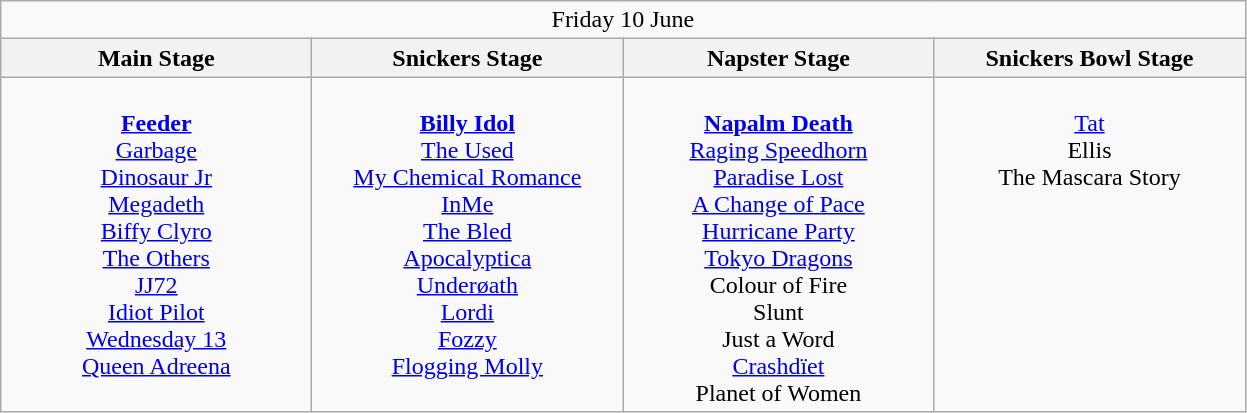<table class="wikitable">
<tr>
<td colspan="4" style="text-align:center;">Friday 10 June</td>
</tr>
<tr>
<th>Main Stage</th>
<th>Snickers Stage</th>
<th>Napster Stage</th>
<th>Snickers Bowl Stage</th>
</tr>
<tr>
<td style="text-align:center; vertical-align:top; width:200px;"><br><strong><a href='#'>Feeder</a></strong>
<br><a href='#'>Garbage</a>
<br><a href='#'>Dinosaur Jr</a>
<br><a href='#'>Megadeth</a>
<br><a href='#'>Biffy Clyro</a>
<br><a href='#'>The Others</a>
<br><a href='#'>JJ72</a>
<br><a href='#'>Idiot Pilot</a>
<br><a href='#'>Wednesday 13</a>
<br><a href='#'>Queen Adreena</a></td>
<td style="text-align:center; vertical-align:top; width:200px;"><br><strong><a href='#'>Billy Idol</a></strong>
<br><a href='#'>The Used</a>
<br><a href='#'>My Chemical Romance</a>
<br><a href='#'>InMe</a>
<br><a href='#'>The Bled</a>
<br><a href='#'>Apocalyptica</a>
<br><a href='#'>Underøath</a>
<br><a href='#'>Lordi</a>
<br><a href='#'>Fozzy</a>
<br><a href='#'>Flogging Molly</a></td>
<td style="text-align:center; vertical-align:top; width:200px;"><br><strong><a href='#'>Napalm Death</a></strong>
<br><a href='#'>Raging Speedhorn</a>
<br><a href='#'>Paradise Lost</a>
<br><a href='#'>A Change of Pace</a>
<br><a href='#'>Hurricane Party</a>
<br><a href='#'>Tokyo Dragons</a>
<br>Colour of Fire
<br>Slunt
<br>Just a Word
<br><a href='#'>Crashdïet</a>
<br>Planet of Women</td>
<td style="text-align:center; vertical-align:top; width:200px;"><br><a href='#'>Tat</a>
<br>Ellis
<br>The Mascara Story</td>
</tr>
</table>
